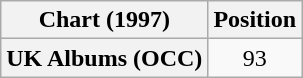<table class="wikitable plainrowheaders" style="text-align:center">
<tr>
<th>Chart (1997)</th>
<th>Position</th>
</tr>
<tr>
<th scope="row">UK Albums (OCC)</th>
<td>93</td>
</tr>
</table>
